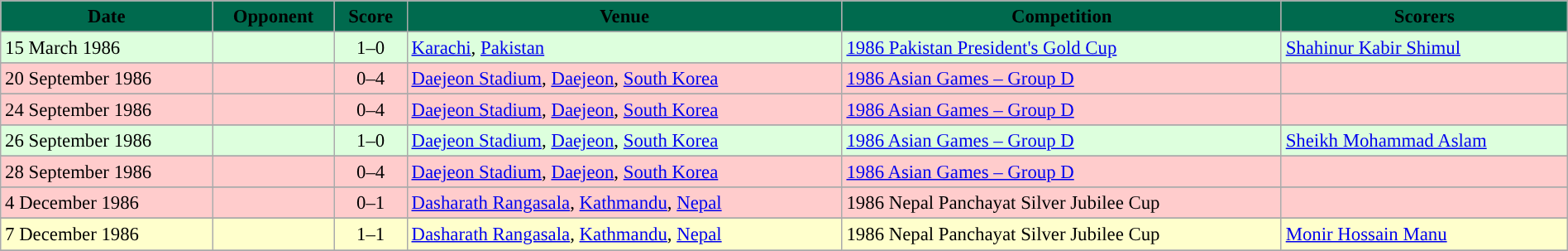<table class="wikitable" width=100% style="text-align:left;font-size:95%;">
<tr>
<th style="background:#006a4e;"><span>Date</span></th>
<th style="background:#006a4e;"><span>Opponent</span></th>
<th style="background:#006a4e;"><span>Score</span></th>
<th style="background:#006a4e;"><span>Venue</span></th>
<th style="background:#006a4e;"><span>Competition</span></th>
<th style="background:#006a4e;"><span>Scorers</span></th>
</tr>
<tr>
</tr>
<tr style="background:#dfd;">
<td>15 March 1986</td>
<td></td>
<td style="text-align: center">1–0</td>
<td> <a href='#'>Karachi</a>, <a href='#'>Pakistan</a></td>
<td><a href='#'>1986 Pakistan President's Gold Cup</a></td>
<td><a href='#'>Shahinur Kabir Shimul</a> </td>
</tr>
<tr>
</tr>
<tr style="background:#fcc;">
<td>20 September 1986</td>
<td></td>
<td style="text-align: center">0–4</td>
<td> <a href='#'>Daejeon Stadium</a>, <a href='#'>Daejeon</a>, <a href='#'>South Korea</a></td>
<td><a href='#'>1986 Asian Games – Group D</a></td>
<td></td>
</tr>
<tr>
</tr>
<tr style="background:#fcc;">
<td>24 September 1986</td>
<td></td>
<td style="text-align: center">0–4</td>
<td> <a href='#'>Daejeon Stadium</a>, <a href='#'>Daejeon</a>, <a href='#'>South Korea</a></td>
<td><a href='#'>1986 Asian Games – Group D</a></td>
<td></td>
</tr>
<tr>
</tr>
<tr style="background:#dfd;">
<td>26 September 1986</td>
<td></td>
<td style="text-align: center">1–0</td>
<td> <a href='#'>Daejeon Stadium</a>, <a href='#'>Daejeon</a>, <a href='#'>South Korea</a></td>
<td><a href='#'>1986 Asian Games – Group D</a></td>
<td><a href='#'>Sheikh Mohammad Aslam</a> </td>
</tr>
<tr>
</tr>
<tr style="background:#fcc;">
<td>28 September 1986</td>
<td></td>
<td style="text-align: center">0–4</td>
<td> <a href='#'>Daejeon Stadium</a>, <a href='#'>Daejeon</a>, <a href='#'>South Korea</a></td>
<td><a href='#'>1986 Asian Games – Group D</a></td>
<td></td>
</tr>
<tr>
</tr>
<tr style="background:#fcc;">
<td>4 December 1986</td>
<td></td>
<td style="text-align: center">0–1</td>
<td> <a href='#'>Dasharath Rangasala</a>, <a href='#'>Kathmandu</a>, <a href='#'>Nepal</a></td>
<td>1986 Nepal Panchayat Silver Jubilee Cup</td>
<td></td>
</tr>
<tr>
</tr>
<tr style="background:#ffc;">
<td>7 December 1986</td>
<td></td>
<td style="text-align: center">1–1</td>
<td> <a href='#'>Dasharath Rangasala</a>, <a href='#'>Kathmandu</a>, <a href='#'>Nepal</a></td>
<td>1986 Nepal Panchayat Silver Jubilee Cup</td>
<td><a href='#'>Monir Hossain Manu</a> </td>
</tr>
<tr>
</tr>
</table>
